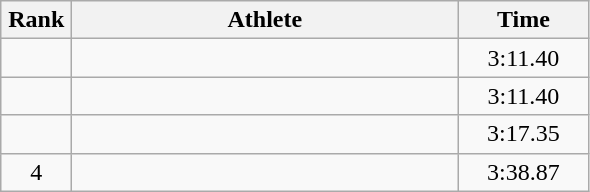<table class=wikitable style="text-align:center">
<tr>
<th width=40>Rank</th>
<th width=250>Athlete</th>
<th width=80>Time</th>
</tr>
<tr>
<td></td>
<td align=left></td>
<td>3:11.40</td>
</tr>
<tr>
<td></td>
<td align=left></td>
<td>3:11.40</td>
</tr>
<tr>
<td></td>
<td align=left></td>
<td>3:17.35</td>
</tr>
<tr>
<td>4</td>
<td align=left></td>
<td>3:38.87</td>
</tr>
</table>
